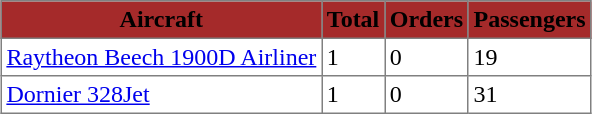<table class="toccolours" border="1" cellpadding="3" style="margin:1em auto; border-collapse:collapse">
<tr bgcolor=brown>
<th>Aircraft</th>
<th>Total</th>
<th>Orders</th>
<th>Passengers</th>
</tr>
<tr>
<td><a href='#'>Raytheon Beech 1900D Airliner</a></td>
<td>1</td>
<td>0</td>
<td>19</td>
</tr>
<tr>
<td><a href='#'>Dornier 328Jet</a></td>
<td>1</td>
<td>0</td>
<td>31</td>
</tr>
</table>
